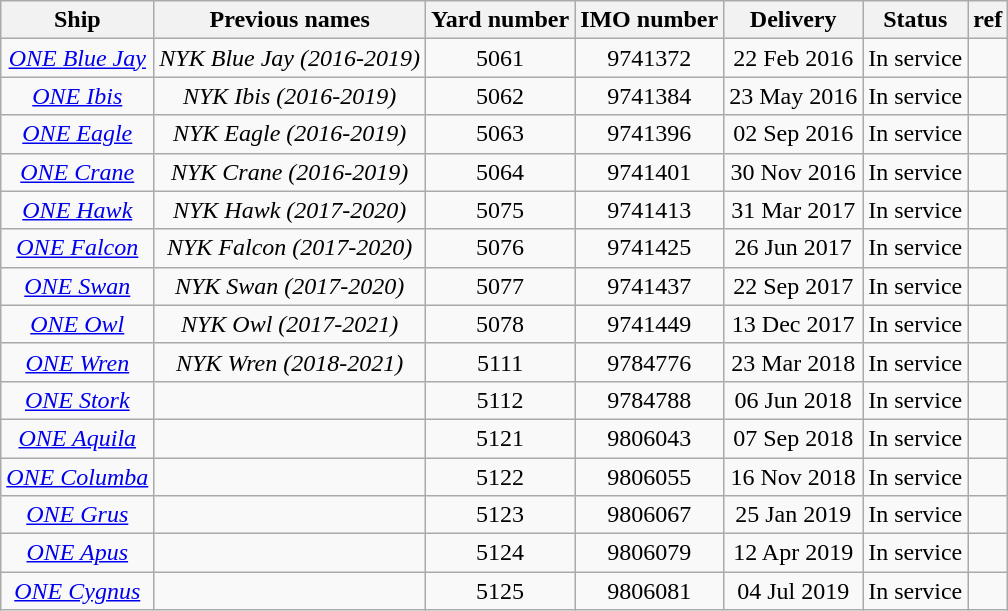<table class="wikitable" style="text-align:center">
<tr>
<th>Ship</th>
<th>Previous names</th>
<th>Yard number</th>
<th>IMO number</th>
<th>Delivery</th>
<th>Status</th>
<th>ref</th>
</tr>
<tr>
<td><em><a href='#'>ONE Blue Jay</a></em></td>
<td><em>NYK Blue Jay (2016-2019)</em></td>
<td>5061</td>
<td>9741372</td>
<td>22 Feb 2016</td>
<td>In service</td>
<td></td>
</tr>
<tr>
<td><em><a href='#'>ONE Ibis</a></em></td>
<td><em>NYK Ibis (2016-2019)</em></td>
<td>5062</td>
<td>9741384</td>
<td>23 May 2016</td>
<td>In service</td>
<td></td>
</tr>
<tr>
<td><em><a href='#'>ONE Eagle</a></em></td>
<td><em>NYK Eagle (2016-2019)</em></td>
<td>5063</td>
<td>9741396</td>
<td>02 Sep 2016</td>
<td>In service</td>
<td></td>
</tr>
<tr>
<td><em><a href='#'>ONE Crane</a></em></td>
<td><em>NYK Crane (2016-2019)</em></td>
<td>5064</td>
<td>9741401</td>
<td>30 Nov 2016</td>
<td>In service</td>
<td></td>
</tr>
<tr>
<td><em><a href='#'>ONE Hawk</a></em></td>
<td><em>NYK Hawk (2017-2020)</em></td>
<td>5075</td>
<td>9741413</td>
<td>31 Mar 2017</td>
<td>In service</td>
<td></td>
</tr>
<tr>
<td><em><a href='#'>ONE Falcon</a></em></td>
<td><em>NYK Falcon (2017-2020)</em></td>
<td>5076</td>
<td>9741425</td>
<td>26 Jun 2017</td>
<td>In service</td>
<td></td>
</tr>
<tr>
<td><em><a href='#'>ONE Swan</a></em></td>
<td><em>NYK Swan (2017-2020)</em></td>
<td>5077</td>
<td>9741437</td>
<td>22 Sep 2017</td>
<td>In service</td>
<td></td>
</tr>
<tr>
<td><em><a href='#'>ONE Owl</a></em></td>
<td><em>NYK Owl (2017-2021)</em></td>
<td>5078</td>
<td>9741449</td>
<td>13 Dec 2017</td>
<td>In service</td>
<td></td>
</tr>
<tr>
<td><em><a href='#'>ONE Wren</a></em></td>
<td><em>NYK Wren (2018-2021)</em></td>
<td>5111</td>
<td>9784776</td>
<td>23 Mar 2018</td>
<td>In service</td>
<td></td>
</tr>
<tr>
<td><em><a href='#'>ONE Stork</a></em></td>
<td></td>
<td>5112</td>
<td>9784788</td>
<td>06 Jun 2018</td>
<td>In service</td>
<td></td>
</tr>
<tr>
<td><em><a href='#'>ONE Aquila</a></em></td>
<td></td>
<td>5121</td>
<td>9806043</td>
<td>07 Sep 2018</td>
<td>In service</td>
<td></td>
</tr>
<tr>
<td><em><a href='#'>ONE Columba</a></em></td>
<td></td>
<td>5122</td>
<td>9806055</td>
<td>16 Nov 2018</td>
<td>In service</td>
<td></td>
</tr>
<tr>
<td><em><a href='#'>ONE Grus</a></em></td>
<td></td>
<td>5123</td>
<td>9806067</td>
<td>25 Jan 2019</td>
<td>In service</td>
<td></td>
</tr>
<tr>
<td><em><a href='#'>ONE Apus</a></em></td>
<td></td>
<td>5124</td>
<td>9806079</td>
<td>12 Apr 2019</td>
<td>In service</td>
<td></td>
</tr>
<tr>
<td><em><a href='#'>ONE Cygnus</a></em></td>
<td></td>
<td>5125</td>
<td>9806081</td>
<td>04 Jul 2019</td>
<td>In service</td>
<td></td>
</tr>
</table>
